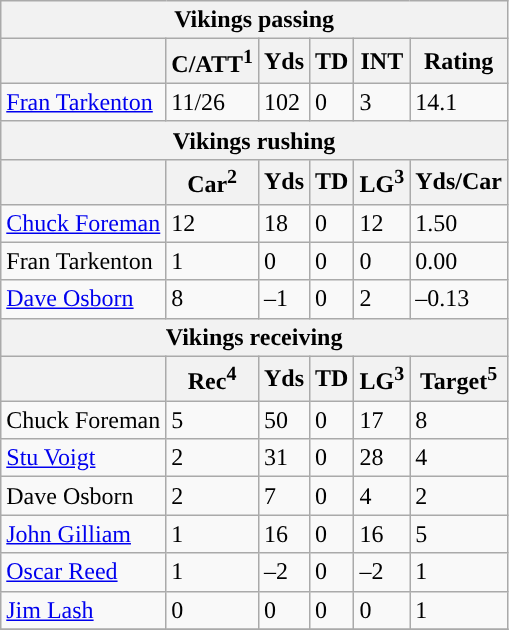<table class="wikitable">
<tr>
<th colspan="6">Vikings passing</th>
</tr>
<tr>
<th></th>
<th>C/ATT<sup>1</sup></th>
<th>Yds</th>
<th>TD</th>
<th>INT</th>
<th>Rating</th>
</tr>
<tr>
<td><a href='#'>Fran Tarkenton</a></td>
<td>11/26</td>
<td>102</td>
<td>0</td>
<td>3</td>
<td>14.1</td>
</tr>
<tr>
<th colspan="6">Vikings rushing</th>
</tr>
<tr>
<th></th>
<th>Car<sup>2</sup></th>
<th>Yds</th>
<th>TD</th>
<th>LG<sup>3</sup></th>
<th>Yds/Car</th>
</tr>
<tr>
<td><a href='#'>Chuck Foreman</a></td>
<td>12</td>
<td>18</td>
<td>0</td>
<td>12</td>
<td>1.50</td>
</tr>
<tr>
<td>Fran Tarkenton</td>
<td>1</td>
<td>0</td>
<td>0</td>
<td>0</td>
<td>0.00</td>
</tr>
<tr>
<td><a href='#'>Dave Osborn</a></td>
<td>8</td>
<td>–1</td>
<td>0</td>
<td>2</td>
<td>–0.13</td>
</tr>
<tr>
<th colspan="6">Vikings receiving</th>
</tr>
<tr>
<th></th>
<th>Rec<sup>4</sup></th>
<th>Yds</th>
<th>TD</th>
<th>LG<sup>3</sup></th>
<th>Target<sup>5</sup></th>
</tr>
<tr>
<td>Chuck Foreman</td>
<td>5</td>
<td>50</td>
<td>0</td>
<td>17</td>
<td>8</td>
</tr>
<tr>
<td><a href='#'>Stu Voigt</a></td>
<td>2</td>
<td>31</td>
<td>0</td>
<td>28</td>
<td>4</td>
</tr>
<tr>
<td>Dave Osborn</td>
<td>2</td>
<td>7</td>
<td>0</td>
<td>4</td>
<td>2</td>
</tr>
<tr>
<td><a href='#'>John Gilliam</a></td>
<td>1</td>
<td>16</td>
<td>0</td>
<td>16</td>
<td>5</td>
</tr>
<tr>
<td><a href='#'>Oscar Reed</a></td>
<td>1</td>
<td>–2</td>
<td>0</td>
<td>–2</td>
<td>1</td>
</tr>
<tr>
<td><a href='#'>Jim Lash</a></td>
<td>0</td>
<td>0</td>
<td>0</td>
<td>0</td>
<td>1</td>
</tr>
<tr>
</tr>
</table>
